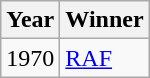<table class="wikitable">
<tr>
<th>Year</th>
<th>Winner</th>
</tr>
<tr>
<td>1970</td>
<td><a href='#'>RAF</a></td>
</tr>
</table>
